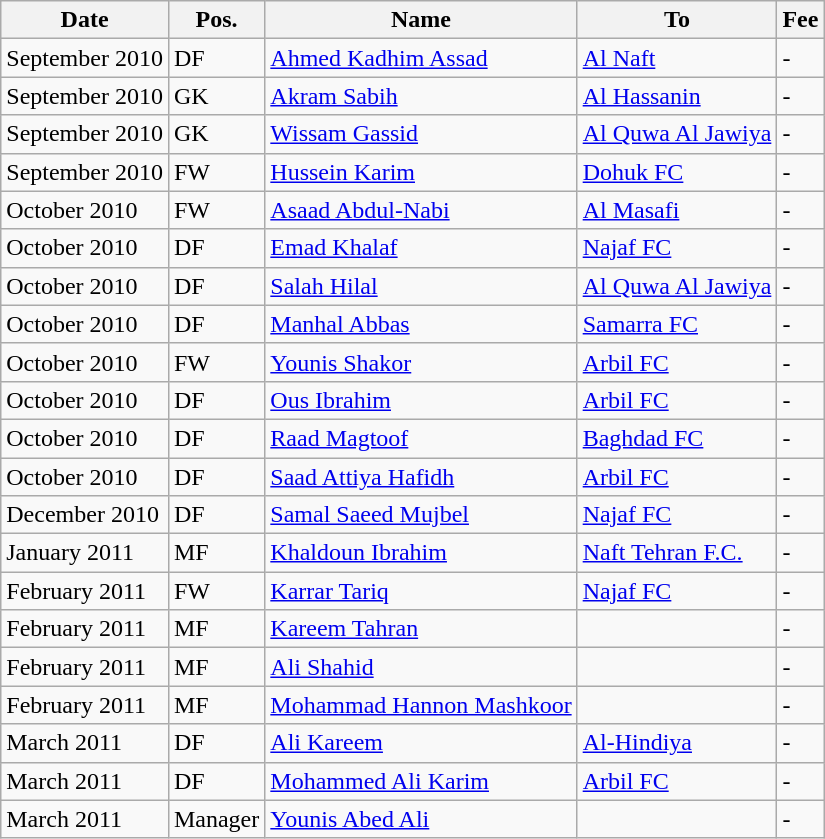<table class="wikitable">
<tr>
<th>Date</th>
<th>Pos.</th>
<th>Name</th>
<th>To</th>
<th>Fee</th>
</tr>
<tr>
<td>September 2010</td>
<td>DF</td>
<td> <a href='#'>Ahmed Kadhim Assad</a></td>
<td> <a href='#'>Al Naft</a></td>
<td>-</td>
</tr>
<tr>
<td>September 2010</td>
<td>GK</td>
<td> <a href='#'>Akram Sabih</a></td>
<td> <a href='#'>Al Hassanin</a></td>
<td>-</td>
</tr>
<tr>
<td>September 2010</td>
<td>GK</td>
<td> <a href='#'>Wissam Gassid</a></td>
<td> <a href='#'>Al Quwa Al Jawiya</a></td>
<td>-</td>
</tr>
<tr>
<td>September 2010</td>
<td>FW</td>
<td> <a href='#'>Hussein Karim</a></td>
<td> <a href='#'>Dohuk FC</a></td>
<td>-</td>
</tr>
<tr>
<td>October 2010</td>
<td>FW</td>
<td> <a href='#'>Asaad Abdul-Nabi</a></td>
<td> <a href='#'>Al Masafi</a></td>
<td>-</td>
</tr>
<tr>
<td>October 2010</td>
<td>DF</td>
<td> <a href='#'>Emad Khalaf</a></td>
<td> <a href='#'>Najaf FC</a></td>
<td>-</td>
</tr>
<tr>
<td>October 2010</td>
<td>DF</td>
<td> <a href='#'>Salah Hilal</a></td>
<td> <a href='#'>Al Quwa Al Jawiya</a></td>
<td>-</td>
</tr>
<tr>
<td>October 2010</td>
<td>DF</td>
<td> <a href='#'>Manhal Abbas</a></td>
<td> <a href='#'>Samarra FC</a></td>
<td>-</td>
</tr>
<tr>
<td>October 2010</td>
<td>FW</td>
<td> <a href='#'>Younis Shakor</a></td>
<td> <a href='#'>Arbil FC</a></td>
<td>-</td>
</tr>
<tr>
<td>October 2010</td>
<td>DF</td>
<td> <a href='#'>Ous Ibrahim</a></td>
<td> <a href='#'>Arbil FC</a></td>
<td>-</td>
</tr>
<tr>
<td>October 2010</td>
<td>DF</td>
<td> <a href='#'>Raad Magtoof</a></td>
<td> <a href='#'>Baghdad FC</a></td>
<td>-</td>
</tr>
<tr>
<td>October 2010</td>
<td>DF</td>
<td> <a href='#'>Saad Attiya Hafidh</a></td>
<td> <a href='#'>Arbil FC</a></td>
<td>-</td>
</tr>
<tr>
<td>December 2010</td>
<td>DF</td>
<td> <a href='#'>Samal Saeed Mujbel</a></td>
<td> <a href='#'>Najaf FC</a></td>
<td>-</td>
</tr>
<tr>
<td>January 2011</td>
<td>MF</td>
<td> <a href='#'>Khaldoun Ibrahim</a></td>
<td> <a href='#'>Naft Tehran F.C.</a></td>
<td>-</td>
</tr>
<tr>
<td>February 2011</td>
<td>FW</td>
<td> <a href='#'>Karrar Tariq</a></td>
<td> <a href='#'>Najaf FC</a></td>
<td>-</td>
</tr>
<tr>
<td>February 2011</td>
<td>MF</td>
<td> <a href='#'>Kareem Tahran</a></td>
<td></td>
<td>-</td>
</tr>
<tr>
<td>February 2011</td>
<td>MF</td>
<td> <a href='#'>Ali Shahid</a></td>
<td></td>
<td>-</td>
</tr>
<tr>
<td>February 2011</td>
<td>MF</td>
<td> <a href='#'>Mohammad Hannon Mashkoor</a></td>
<td></td>
<td>-</td>
</tr>
<tr>
<td>March 2011</td>
<td>DF</td>
<td> <a href='#'>Ali Kareem</a></td>
<td> <a href='#'>Al-Hindiya</a></td>
<td>-</td>
</tr>
<tr>
<td>March 2011</td>
<td>DF</td>
<td> <a href='#'>Mohammed Ali Karim</a></td>
<td> <a href='#'>Arbil FC</a></td>
<td>-</td>
</tr>
<tr>
<td>March 2011</td>
<td>Manager</td>
<td> <a href='#'>Younis Abed Ali</a></td>
<td></td>
<td>-</td>
</tr>
</table>
